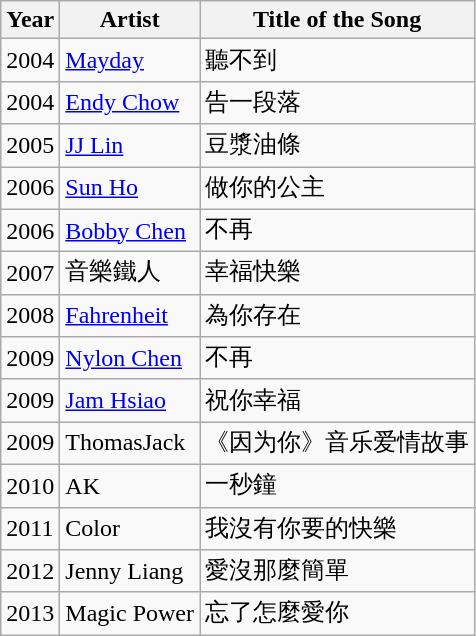<table class="wikitable">
<tr>
<th>Year</th>
<th>Artist</th>
<th>Title of the Song</th>
</tr>
<tr>
<td>2004</td>
<td><a href='#'>Mayday</a></td>
<td>聽不到</td>
</tr>
<tr>
<td>2004</td>
<td><a href='#'>Endy Chow</a></td>
<td>告一段落</td>
</tr>
<tr>
<td>2005</td>
<td><a href='#'>JJ Lin</a></td>
<td>豆漿油條</td>
</tr>
<tr>
<td>2006</td>
<td><a href='#'>Sun Ho</a></td>
<td>做你的公主</td>
</tr>
<tr>
<td>2006</td>
<td><a href='#'>Bobby Chen</a></td>
<td>不再</td>
</tr>
<tr>
<td>2007</td>
<td>音樂鐵人</td>
<td>幸福快樂</td>
</tr>
<tr>
<td>2008</td>
<td><a href='#'>Fahrenheit</a></td>
<td>為你存在</td>
</tr>
<tr>
<td>2009</td>
<td><a href='#'>Nylon Chen</a></td>
<td>不再</td>
</tr>
<tr>
<td>2009</td>
<td><a href='#'>Jam Hsiao</a></td>
<td>祝你幸福</td>
</tr>
<tr>
<td>2009</td>
<td>ThomasJack</td>
<td>《因为你》音乐爱情故事</td>
</tr>
<tr>
<td>2010</td>
<td>AK</td>
<td>一秒鐘</td>
</tr>
<tr>
<td>2011</td>
<td>Color</td>
<td>我沒有你要的快樂</td>
</tr>
<tr>
<td>2012</td>
<td>Jenny Liang</td>
<td>愛沒那麼簡單</td>
</tr>
<tr>
<td>2013</td>
<td>Magic Power</td>
<td>忘了怎麼愛你</td>
</tr>
</table>
